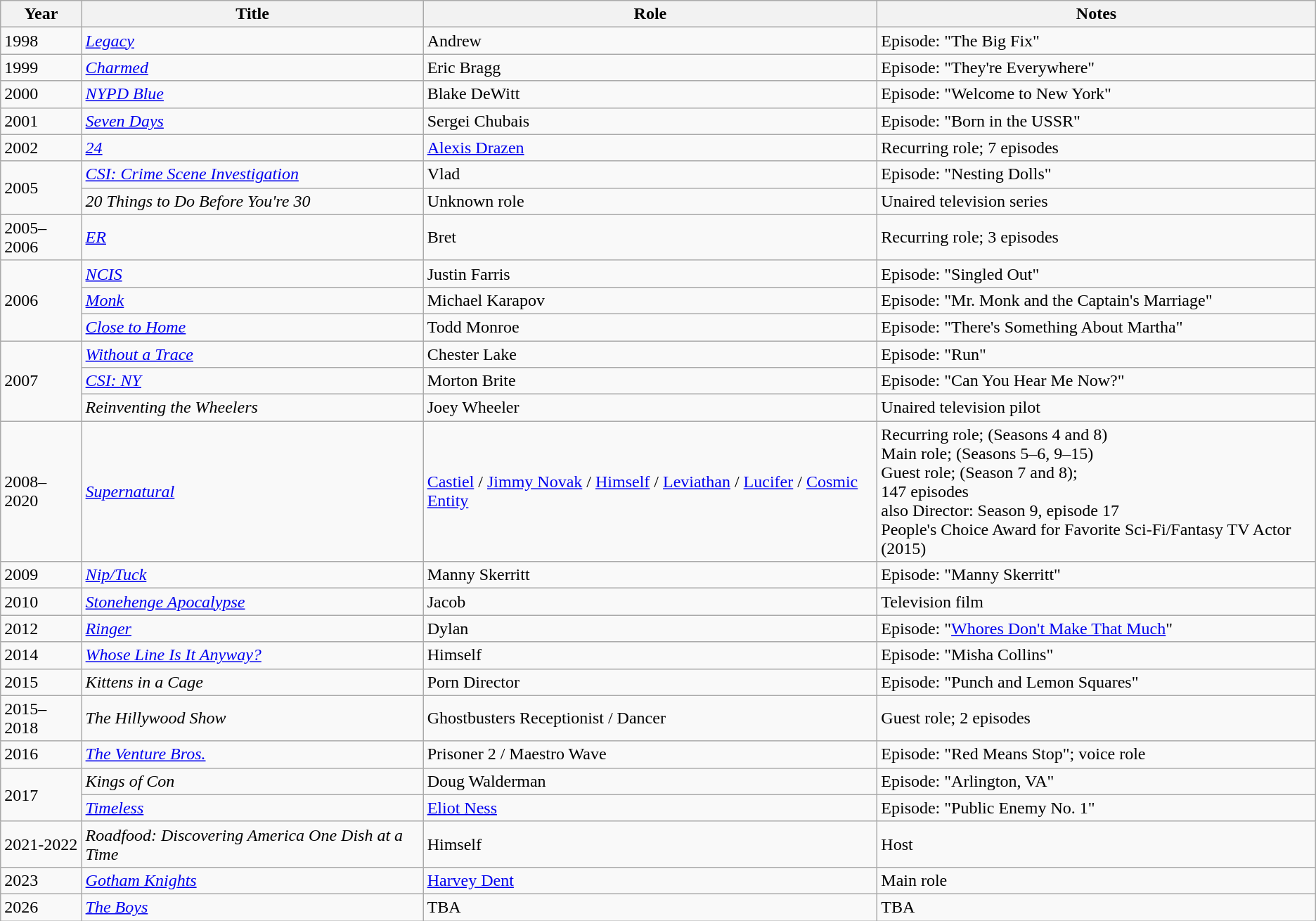<table class="wikitable">
<tr>
<th>Year</th>
<th>Title</th>
<th>Role</th>
<th>Notes</th>
</tr>
<tr>
<td>1998</td>
<td><em><a href='#'>Legacy</a></em></td>
<td>Andrew</td>
<td>Episode: "The Big Fix"</td>
</tr>
<tr>
<td>1999</td>
<td><em><a href='#'>Charmed</a></em></td>
<td>Eric Bragg</td>
<td>Episode: "They're Everywhere"</td>
</tr>
<tr>
<td>2000</td>
<td><em><a href='#'>NYPD Blue</a></em></td>
<td>Blake DeWitt</td>
<td>Episode: "Welcome to New York"</td>
</tr>
<tr>
<td>2001</td>
<td><em><a href='#'>Seven Days</a></em></td>
<td>Sergei Chubais</td>
<td>Episode: "Born in the USSR"</td>
</tr>
<tr>
<td>2002</td>
<td><em><a href='#'>24</a></em></td>
<td><a href='#'>Alexis Drazen</a></td>
<td>Recurring role; 7 episodes</td>
</tr>
<tr>
<td rowspan=2>2005</td>
<td><em><a href='#'>CSI: Crime Scene Investigation</a></em></td>
<td>Vlad</td>
<td>Episode: "Nesting Dolls"</td>
</tr>
<tr>
<td><em>20 Things to Do Before You're 30</em></td>
<td>Unknown role</td>
<td>Unaired television series</td>
</tr>
<tr>
<td>2005–2006</td>
<td><em><a href='#'>ER</a></em></td>
<td>Bret</td>
<td>Recurring role; 3 episodes</td>
</tr>
<tr>
<td rowspan=3>2006</td>
<td><em><a href='#'>NCIS</a></em></td>
<td>Justin Farris</td>
<td>Episode: "Singled Out"</td>
</tr>
<tr>
<td><em><a href='#'>Monk</a></em></td>
<td>Michael Karapov</td>
<td>Episode: "Mr. Monk and the Captain's Marriage"</td>
</tr>
<tr>
<td><em><a href='#'>Close to Home</a></em></td>
<td>Todd Monroe</td>
<td>Episode: "There's Something About Martha"</td>
</tr>
<tr>
<td rowspan=3>2007</td>
<td><em><a href='#'>Without a Trace</a></em></td>
<td>Chester Lake</td>
<td>Episode: "Run"</td>
</tr>
<tr>
<td><em><a href='#'>CSI: NY</a></em></td>
<td>Morton Brite</td>
<td>Episode: "Can You Hear Me Now?"</td>
</tr>
<tr>
<td><em>Reinventing the Wheelers</em></td>
<td>Joey Wheeler</td>
<td>Unaired television pilot</td>
</tr>
<tr>
<td>2008–2020</td>
<td><em><a href='#'>Supernatural</a></em></td>
<td><a href='#'>Castiel</a> / <a href='#'>Jimmy Novak</a> / <a href='#'>Himself</a> / <a href='#'>Leviathan</a> / <a href='#'>Lucifer</a> / <a href='#'>Cosmic Entity</a></td>
<td>Recurring role; (Seasons 4 and 8)<br>Main role; (Seasons 5–6, 9–15)<br>Guest role; (Season 7 and 8);<br>147 episodes<br>also Director: Season 9, episode 17<br>People's Choice Award for Favorite Sci-Fi/Fantasy TV Actor (2015)</td>
</tr>
<tr>
<td>2009</td>
<td><em><a href='#'>Nip/Tuck</a></em></td>
<td>Manny Skerritt</td>
<td>Episode: "Manny Skerritt"</td>
</tr>
<tr>
<td>2010</td>
<td><em><a href='#'>Stonehenge Apocalypse</a></em></td>
<td>Jacob</td>
<td>Television film</td>
</tr>
<tr>
<td>2012</td>
<td><em><a href='#'>Ringer</a></em></td>
<td>Dylan</td>
<td>Episode: "<a href='#'>Whores Don't Make That Much</a>"</td>
</tr>
<tr>
<td>2014</td>
<td><em><a href='#'>Whose Line Is It Anyway?</a></em></td>
<td>Himself</td>
<td>Episode: "Misha Collins"</td>
</tr>
<tr>
<td>2015</td>
<td><em>Kittens in a Cage</em></td>
<td>Porn Director</td>
<td>Episode: "Punch and Lemon Squares"</td>
</tr>
<tr>
<td>2015–2018</td>
<td><em>The Hillywood Show</em></td>
<td>Ghostbusters Receptionist / Dancer</td>
<td>Guest role; 2 episodes</td>
</tr>
<tr>
<td>2016</td>
<td><em><a href='#'>The Venture Bros.</a></em></td>
<td>Prisoner 2 / Maestro Wave</td>
<td>Episode: "Red Means Stop"; voice role</td>
</tr>
<tr>
<td rowspan=2>2017</td>
<td><em>Kings of Con</em></td>
<td>Doug Walderman</td>
<td>Episode: "Arlington, VA"</td>
</tr>
<tr>
<td><em><a href='#'>Timeless</a></em></td>
<td><a href='#'>Eliot Ness</a></td>
<td>Episode: "Public Enemy No. 1"</td>
</tr>
<tr>
<td>2021-2022</td>
<td><em>Roadfood: Discovering America One Dish at a Time</em></td>
<td>Himself</td>
<td>Host</td>
</tr>
<tr>
<td>2023</td>
<td><a href='#'><em>Gotham Knights</em></a></td>
<td><a href='#'>Harvey Dent</a></td>
<td>Main role</td>
</tr>
<tr>
<td>2026</td>
<td><a href='#'><em>The Boys</em></a></td>
<td>TBA</td>
<td>TBA</td>
</tr>
</table>
